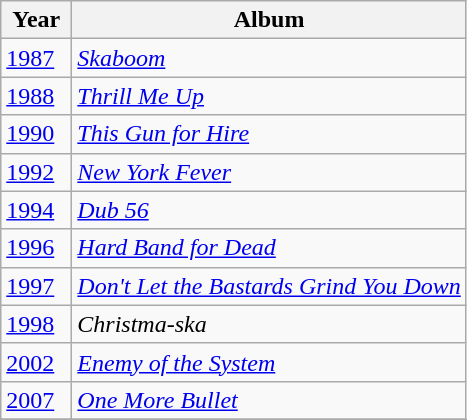<table class="wikitable">
<tr>
<th align="left" valign="top" width="40">Year</th>
<th align="left" valign="top">Album</th>
</tr>
<tr>
<td><a href='#'>1987</a></td>
<td><em><a href='#'>Skaboom</a></em></td>
</tr>
<tr>
<td><a href='#'>1988</a></td>
<td><em><a href='#'>Thrill Me Up</a></em></td>
</tr>
<tr>
<td><a href='#'>1990</a></td>
<td><em><a href='#'>This Gun for Hire</a></em></td>
</tr>
<tr>
<td><a href='#'>1992</a></td>
<td><em><a href='#'>New York Fever</a></em></td>
</tr>
<tr>
<td><a href='#'>1994</a></td>
<td><em><a href='#'>Dub 56</a></em></td>
</tr>
<tr>
<td><a href='#'>1996</a></td>
<td><em><a href='#'>Hard Band for Dead</a></em></td>
</tr>
<tr>
<td><a href='#'>1997</a></td>
<td><em><a href='#'>Don't Let the Bastards Grind You Down</a></em></td>
</tr>
<tr>
<td><a href='#'>1998</a></td>
<td><em>Christma-ska</em></td>
</tr>
<tr>
<td><a href='#'>2002</a></td>
<td><em><a href='#'>Enemy of the System</a></em></td>
</tr>
<tr>
<td><a href='#'>2007</a></td>
<td><em><a href='#'>One More Bullet</a></em></td>
</tr>
<tr>
</tr>
</table>
